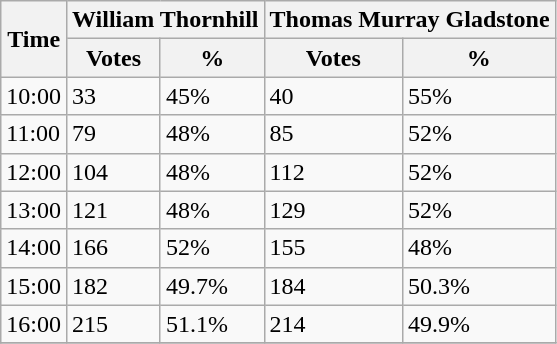<table class="wikitable">
<tr>
<th rowspan="2">Time</th>
<th colspan="2">William Thornhill</th>
<th colspan="2">Thomas Murray Gladstone</th>
</tr>
<tr>
<th>Votes</th>
<th>%</th>
<th>Votes</th>
<th>%</th>
</tr>
<tr>
<td>10:00</td>
<td>33</td>
<td>45%</td>
<td>40</td>
<td>55%</td>
</tr>
<tr>
<td>11:00</td>
<td>79</td>
<td>48%</td>
<td>85</td>
<td>52%</td>
</tr>
<tr>
<td>12:00</td>
<td>104</td>
<td>48%</td>
<td>112</td>
<td>52%</td>
</tr>
<tr>
<td>13:00</td>
<td>121</td>
<td>48%</td>
<td>129</td>
<td>52%</td>
</tr>
<tr>
<td>14:00</td>
<td>166</td>
<td>52%</td>
<td>155</td>
<td>48%</td>
</tr>
<tr>
<td>15:00</td>
<td>182</td>
<td>49.7%</td>
<td>184</td>
<td>50.3%</td>
</tr>
<tr>
<td>16:00</td>
<td>215</td>
<td>51.1%</td>
<td>214</td>
<td>49.9%</td>
</tr>
<tr>
</tr>
</table>
